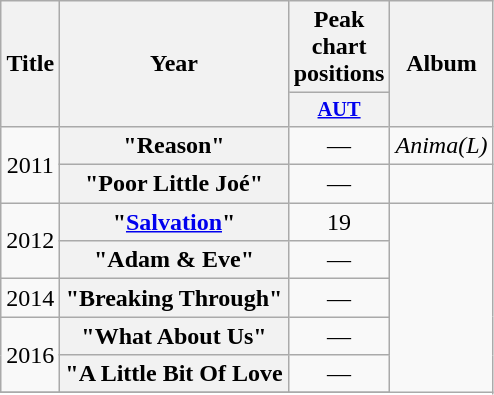<table class="wikitable plainrowheaders" style="text-align:center;">
<tr>
<th scope="col" rowspan="2">Title</th>
<th scope="col" rowspan="2">Year</th>
<th scope="col" colspan="1">Peak chart positions</th>
<th scope="col" rowspan="2">Album</th>
</tr>
<tr>
<th scope="col" style="width:3em;font-size:85%;"><a href='#'>AUT</a><br></th>
</tr>
<tr>
<td rowspan="2">2011</td>
<th scope="row">"Reason"</th>
<td>—</td>
<td><em>Anima(L)</em></td>
</tr>
<tr>
<th scope="row">"Poor Little Joé"</th>
<td>—</td>
<td></td>
</tr>
<tr>
<td rowspan="2">2012</td>
<th scope="row">"<a href='#'>Salvation</a>"</th>
<td>19</td>
</tr>
<tr>
<th scope="row">"Adam & Eve"</th>
<td>—</td>
</tr>
<tr>
<td>2014</td>
<th scope="row">"Breaking Through"</th>
<td>—</td>
</tr>
<tr>
<td rowspan="2">2016</td>
<th scope="row">"What About Us"</th>
<td>—</td>
</tr>
<tr>
<th scope="row">"A Little Bit Of Love</th>
<td>—</td>
</tr>
<tr>
</tr>
</table>
